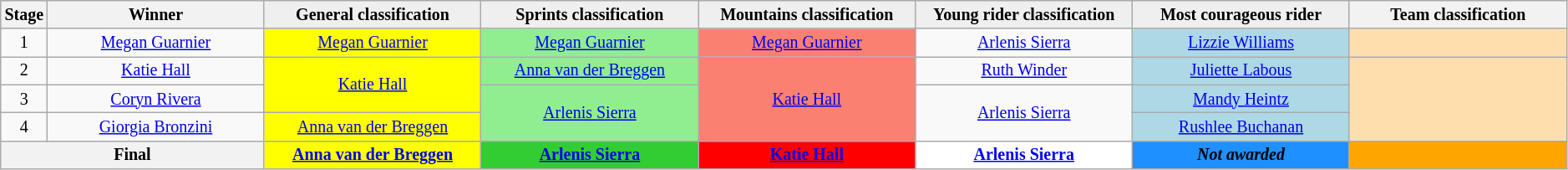<table class="wikitable" style="text-align: center; font-size:smaller;">
<tr style="background:#efefef;">
<th style="width:2%;">Stage</th>
<th style="width:14%;">Winner</th>
<th style="background:#efefef; width:14%;">General classification<br></th>
<th style="background:#efefef; width:14%;">Sprints classification<br></th>
<th style="background:#efefef; width:14%;">Mountains classification<br></th>
<th style="background:#efefef; width:14%;">Young rider classification<br></th>
<th style="background:#efefef; width:14%;">Most courageous rider<br></th>
<th style="width:14%;">Team classification</th>
</tr>
<tr>
<td>1</td>
<td><a href='#'>Megan Guarnier</a></td>
<td style="background:yellow;"><a href='#'>Megan Guarnier</a></td>
<td style="background:lightgreen;"><a href='#'>Megan Guarnier</a></td>
<td style="background:salmon;"><a href='#'>Megan Guarnier</a></td>
<td style="background:offwhite;"><a href='#'>Arlenis Sierra</a></td>
<td style="background:lightblue;"><a href='#'>Lizzie Williams</a></td>
<td style="background:navajowhite;"></td>
</tr>
<tr>
<td>2</td>
<td><a href='#'>Katie Hall</a></td>
<td style="background:yellow;" rowspan=2><a href='#'>Katie Hall</a></td>
<td style="background:lightgreen;"><a href='#'>Anna van der Breggen</a></td>
<td style="background:salmon;" rowspan=3><a href='#'>Katie Hall</a></td>
<td style="background:offwhite;"><a href='#'>Ruth Winder</a></td>
<td style="background:lightblue;"><a href='#'>Juliette Labous</a></td>
<td style="background:navajowhite;" rowspan=3></td>
</tr>
<tr>
<td>3</td>
<td><a href='#'>Coryn Rivera</a></td>
<td style="background:lightgreen;" rowspan=2><a href='#'>Arlenis Sierra</a></td>
<td style="background:offwhite;" rowspan=2><a href='#'>Arlenis Sierra</a></td>
<td style="background:lightblue;"><a href='#'>Mandy Heintz</a></td>
</tr>
<tr>
<td>4</td>
<td><a href='#'>Giorgia Bronzini</a></td>
<td style="background:yellow;"><a href='#'>Anna van der Breggen</a></td>
<td style="background:lightblue;"><a href='#'>Rushlee Buchanan</a></td>
</tr>
<tr>
<th colspan=2>Final</th>
<th style="background:yellow;"><a href='#'>Anna van der Breggen</a></th>
<th style="background:limegreen;"><a href='#'>Arlenis Sierra</a></th>
<th style="background:red;"><a href='#'>Katie Hall</a></th>
<th style="background:white;"><a href='#'>Arlenis Sierra</a></th>
<th style="background:dodgerblue;"><em>Not awarded</em></th>
<th style="background:orange;"></th>
</tr>
</table>
